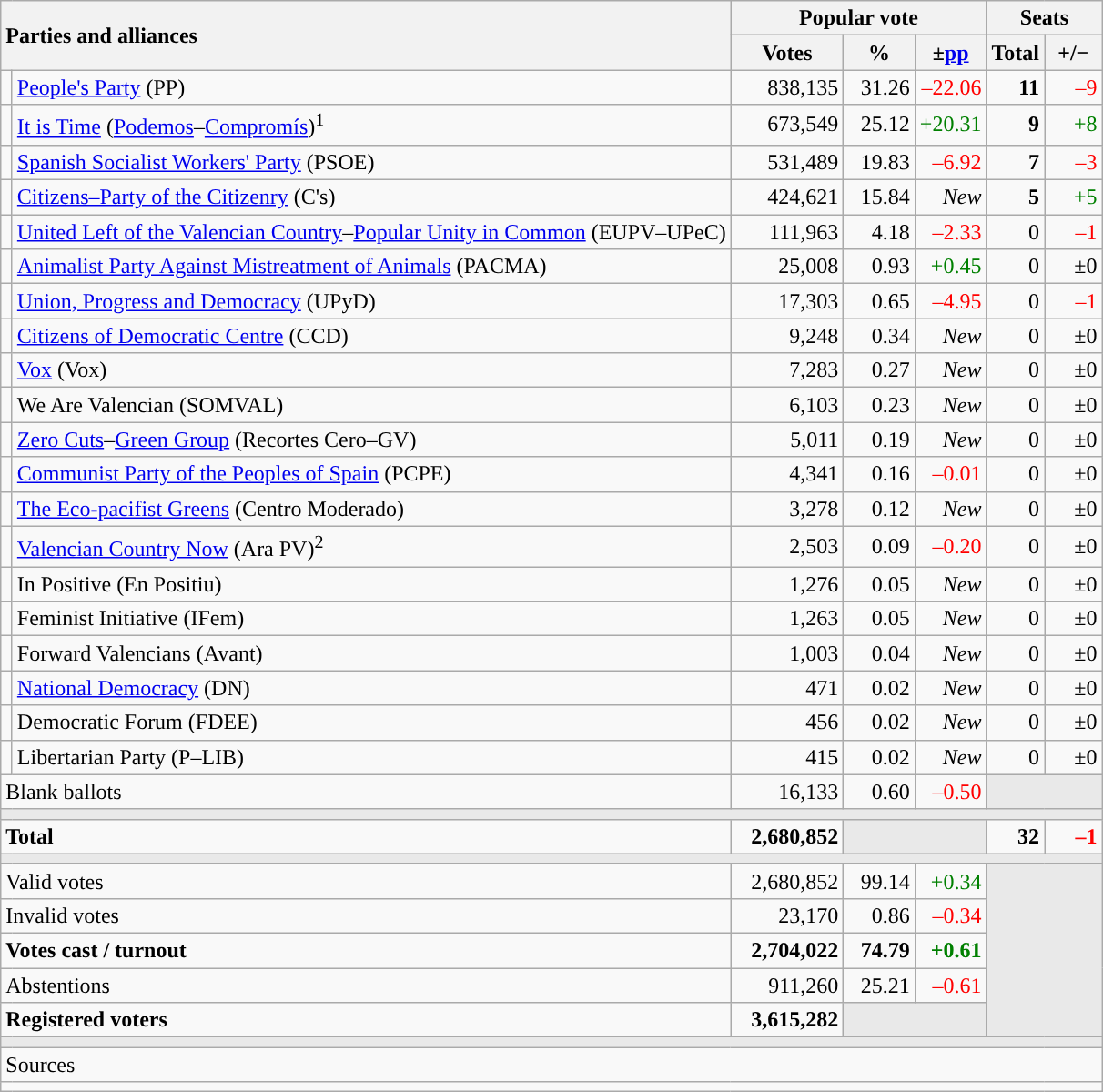<table class="wikitable" style="text-align:right;">
<tr>
<th style="text-align:left;" rowspan="2" colspan="2" width="525">Parties and alliances</th>
<th colspan="3">Popular vote</th>
<th colspan="2">Seats</th>
</tr>
<tr>
<th width="75">Votes</th>
<th width="45">%</th>
<th width="45">±<a href='#'>pp</a></th>
<th width="35">Total</th>
<th width="35">+/−</th>
</tr>
<tr>
<td width="1" style="color:inherit;background:"></td>
<td align="left"><a href='#'>People's Party</a> (PP)</td>
<td>838,135</td>
<td>31.26</td>
<td style="color:red;">–22.06</td>
<td><strong>11</strong></td>
<td style="color:red;">–9</td>
</tr>
<tr>
<td style="color:inherit;background:"></td>
<td align="left"><a href='#'>It is Time</a> (<a href='#'>Podemos</a>–<a href='#'>Compromís</a>)<sup>1</sup></td>
<td>673,549</td>
<td>25.12</td>
<td style="color:green;">+20.31</td>
<td><strong>9</strong></td>
<td style="color:green;">+8</td>
</tr>
<tr>
<td style="color:inherit;background:"></td>
<td align="left"><a href='#'>Spanish Socialist Workers' Party</a> (PSOE)</td>
<td>531,489</td>
<td>19.83</td>
<td style="color:red;">–6.92</td>
<td><strong>7</strong></td>
<td style="color:red;">–3</td>
</tr>
<tr>
<td style="color:inherit;background:"></td>
<td align="left"><a href='#'>Citizens–Party of the Citizenry</a> (C's)</td>
<td>424,621</td>
<td>15.84</td>
<td><em>New</em></td>
<td><strong>5</strong></td>
<td style="color:green;">+5</td>
</tr>
<tr>
<td style="color:inherit;background:"></td>
<td align="left"><a href='#'>United Left of the Valencian Country</a>–<a href='#'>Popular Unity in Common</a> (EUPV–UPeC)</td>
<td>111,963</td>
<td>4.18</td>
<td style="color:red;">–2.33</td>
<td>0</td>
<td style="color:red;">–1</td>
</tr>
<tr>
<td style="color:inherit;background:"></td>
<td align="left"><a href='#'>Animalist Party Against Mistreatment of Animals</a> (PACMA)</td>
<td>25,008</td>
<td>0.93</td>
<td style="color:green;">+0.45</td>
<td>0</td>
<td>±0</td>
</tr>
<tr>
<td style="color:inherit;background:"></td>
<td align="left"><a href='#'>Union, Progress and Democracy</a> (UPyD)</td>
<td>17,303</td>
<td>0.65</td>
<td style="color:red;">–4.95</td>
<td>0</td>
<td style="color:red;">–1</td>
</tr>
<tr>
<td style="color:inherit;background:"></td>
<td align="left"><a href='#'>Citizens of Democratic Centre</a> (CCD)</td>
<td>9,248</td>
<td>0.34</td>
<td><em>New</em></td>
<td>0</td>
<td>±0</td>
</tr>
<tr>
<td style="color:inherit;background:"></td>
<td align="left"><a href='#'>Vox</a> (Vox)</td>
<td>7,283</td>
<td>0.27</td>
<td><em>New</em></td>
<td>0</td>
<td>±0</td>
</tr>
<tr>
<td style="color:inherit;background:"></td>
<td align="left">We Are Valencian (SOMVAL)</td>
<td>6,103</td>
<td>0.23</td>
<td><em>New</em></td>
<td>0</td>
<td>±0</td>
</tr>
<tr>
<td style="color:inherit;background:"></td>
<td align="left"><a href='#'>Zero Cuts</a>–<a href='#'>Green Group</a> (Recortes Cero–GV)</td>
<td>5,011</td>
<td>0.19</td>
<td><em>New</em></td>
<td>0</td>
<td>±0</td>
</tr>
<tr>
<td style="color:inherit;background:"></td>
<td align="left"><a href='#'>Communist Party of the Peoples of Spain</a> (PCPE)</td>
<td>4,341</td>
<td>0.16</td>
<td style="color:red;">–0.01</td>
<td>0</td>
<td>±0</td>
</tr>
<tr>
<td style="color:inherit;background:"></td>
<td align="left"><a href='#'>The Eco-pacifist Greens</a> (Centro Moderado)</td>
<td>3,278</td>
<td>0.12</td>
<td><em>New</em></td>
<td>0</td>
<td>±0</td>
</tr>
<tr>
<td style="color:inherit;background:"></td>
<td align="left"><a href='#'>Valencian Country Now</a> (Ara PV)<sup>2</sup></td>
<td>2,503</td>
<td>0.09</td>
<td style="color:red;">–0.20</td>
<td>0</td>
<td>±0</td>
</tr>
<tr>
<td style="color:inherit;background:"></td>
<td align="left">In Positive (En Positiu)</td>
<td>1,276</td>
<td>0.05</td>
<td><em>New</em></td>
<td>0</td>
<td>±0</td>
</tr>
<tr>
<td style="color:inherit;background:"></td>
<td align="left">Feminist Initiative (IFem)</td>
<td>1,263</td>
<td>0.05</td>
<td><em>New</em></td>
<td>0</td>
<td>±0</td>
</tr>
<tr>
<td style="color:inherit;background:"></td>
<td align="left">Forward Valencians (Avant)</td>
<td>1,003</td>
<td>0.04</td>
<td><em>New</em></td>
<td>0</td>
<td>±0</td>
</tr>
<tr>
<td style="color:inherit;background:"></td>
<td align="left"><a href='#'>National Democracy</a> (DN)</td>
<td>471</td>
<td>0.02</td>
<td><em>New</em></td>
<td>0</td>
<td>±0</td>
</tr>
<tr>
<td style="color:inherit;background:"></td>
<td align="left">Democratic Forum (FDEE)</td>
<td>456</td>
<td>0.02</td>
<td><em>New</em></td>
<td>0</td>
<td>±0</td>
</tr>
<tr>
<td style="color:inherit;background:"></td>
<td align="left">Libertarian Party (P–LIB)</td>
<td>415</td>
<td>0.02</td>
<td><em>New</em></td>
<td>0</td>
<td>±0</td>
</tr>
<tr>
<td align="left" colspan="2">Blank ballots</td>
<td>16,133</td>
<td>0.60</td>
<td style="color:red;">–0.50</td>
<td bgcolor="#E9E9E9" colspan="2"></td>
</tr>
<tr>
<td colspan="7" bgcolor="#E9E9E9"></td>
</tr>
<tr style="font-weight:bold;">
<td align="left" colspan="2">Total</td>
<td>2,680,852</td>
<td bgcolor="#E9E9E9" colspan="2"></td>
<td>32</td>
<td style="color:red;">–1</td>
</tr>
<tr>
<td colspan="7" bgcolor="#E9E9E9"></td>
</tr>
<tr>
<td align="left" colspan="2">Valid votes</td>
<td>2,680,852</td>
<td>99.14</td>
<td style="color:green;">+0.34</td>
<td bgcolor="#E9E9E9" colspan="2" rowspan="5"></td>
</tr>
<tr>
<td align="left" colspan="2">Invalid votes</td>
<td>23,170</td>
<td>0.86</td>
<td style="color:red;">–0.34</td>
</tr>
<tr style="font-weight:bold;">
<td align="left" colspan="2">Votes cast / turnout</td>
<td>2,704,022</td>
<td>74.79</td>
<td style="color:green;">+0.61</td>
</tr>
<tr>
<td align="left" colspan="2">Abstentions</td>
<td>911,260</td>
<td>25.21</td>
<td style="color:red;">–0.61</td>
</tr>
<tr style="font-weight:bold;">
<td align="left" colspan="2">Registered voters</td>
<td>3,615,282</td>
<td bgcolor="#E9E9E9" colspan="2"></td>
</tr>
<tr>
<td colspan="7" bgcolor="#E9E9E9"></td>
</tr>
<tr>
<td align="left" colspan="7">Sources</td>
</tr>
<tr>
<td colspan="7" style="text-align:left; max-width:790px;"></td>
</tr>
</table>
